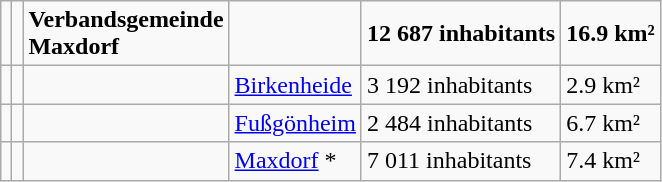<table class="wikitable">
<tr>
<td></td>
<td></td>
<td><strong>Verbandsgemeinde <br>Maxdorf</strong></td>
<td></td>
<td><strong>12 687 inhabitants</strong></td>
<td><strong>16.9 km²</strong></td>
</tr>
<tr>
<td></td>
<td></td>
<td></td>
<td><a href='#'>Birkenheide</a></td>
<td>3 192 inhabitants</td>
<td>2.9 km²</td>
</tr>
<tr>
<td></td>
<td></td>
<td></td>
<td><a href='#'>Fußgönheim</a></td>
<td>2 484 inhabitants</td>
<td>6.7 km²</td>
</tr>
<tr>
<td></td>
<td></td>
<td></td>
<td><a href='#'>Maxdorf</a> *</td>
<td>7 011 inhabitants</td>
<td>7.4 km²</td>
</tr>
</table>
